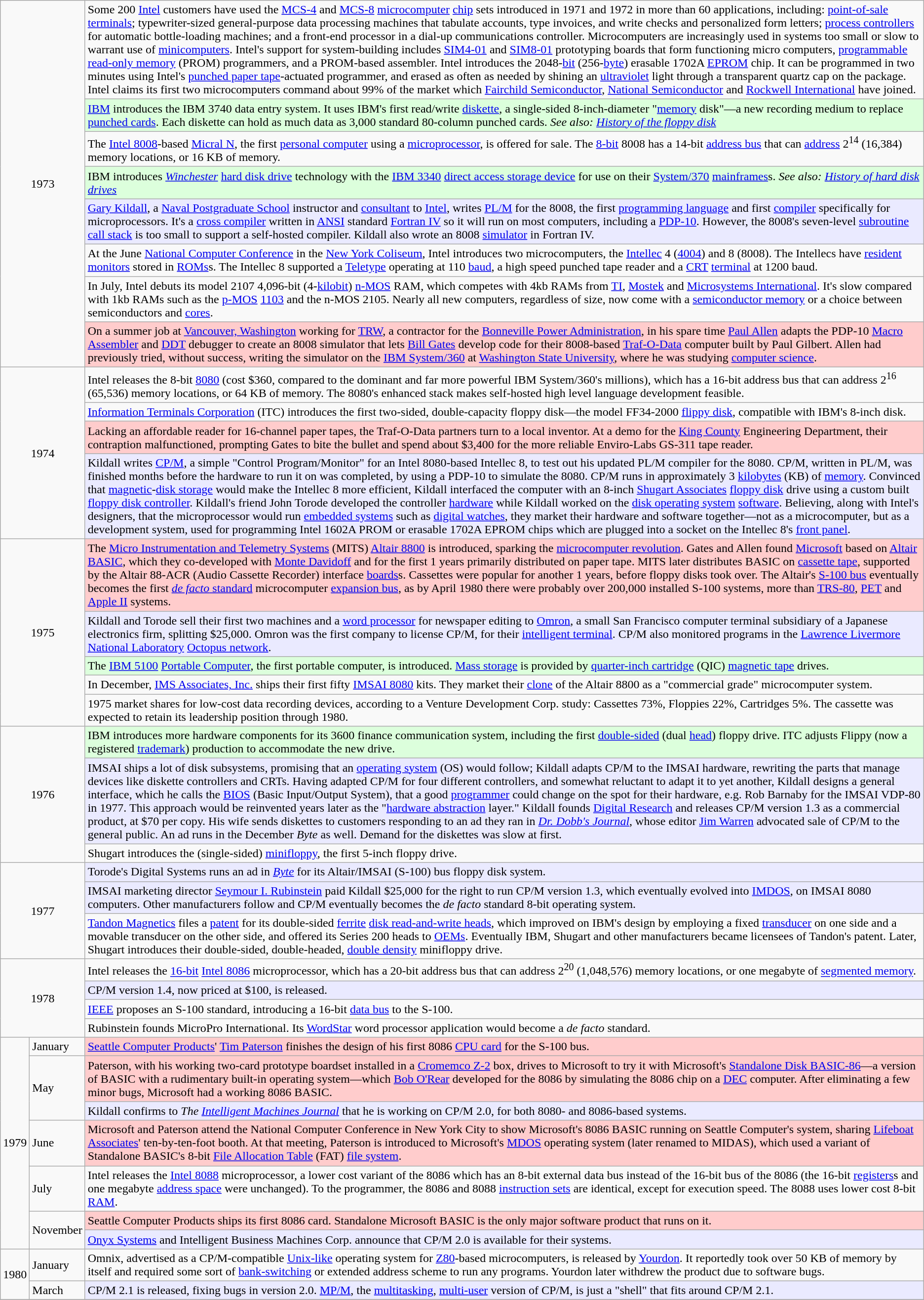<table class=wikitable>
<tr>
<td colspan=2 align="center" rowspan=8>1973</td>
<td>Some 200 <a href='#'>Intel</a> customers have used the <a href='#'>MCS-4</a> and <a href='#'>MCS-8</a> <a href='#'>microcomputer</a> <a href='#'>chip</a> sets introduced in 1971 and 1972 in more than 60 applications, including: <a href='#'>point-of-sale terminals</a>; typewriter-sized general-purpose data processing machines that tabulate accounts, type invoices, and write checks and personalized form letters; <a href='#'>process controllers</a> for automatic bottle-loading machines; and a front-end processor in a dial-up communications controller. Microcomputers are increasingly used in systems too small or slow to warrant use of <a href='#'>minicomputers</a>. Intel's support for system-building includes <a href='#'>SIM4-01</a> and <a href='#'>SIM8-01</a> prototyping boards that form functioning micro computers, <a href='#'>programmable read-only memory</a> (PROM) programmers, and a PROM-based assembler. Intel introduces the 2048-<a href='#'>bit</a> (256-<a href='#'>byte</a>) erasable 1702A <a href='#'>EPROM</a> chip. It can be programmed in two minutes using Intel's <a href='#'>punched paper tape</a>-actuated programmer, and erased as often as needed by shining an <a href='#'>ultraviolet</a> light through a transparent quartz cap on the package. Intel claims its first two microcomputers command about 99% of the market which <a href='#'>Fairchild Semiconductor</a>, <a href='#'>National Semiconductor</a> and <a href='#'>Rockwell International</a> have joined.</td>
</tr>
<tr>
<td style="background: #dcffdc;"><a href='#'>IBM</a> introduces the IBM 3740 data entry system. It uses IBM's first read/write <a href='#'>diskette</a>, a single-sided 8-inch-diameter "<a href='#'>memory</a> disk"—a new recording medium to replace <a href='#'>punched cards</a>.  Each diskette can hold as much data as 3,000 standard 80-column punched cards. <em>See also: <a href='#'>History of the floppy disk</a></em></td>
</tr>
<tr>
<td>The <a href='#'>Intel 8008</a>-based <a href='#'>Micral N</a>, the first <a href='#'>personal computer</a> using a <a href='#'>microprocessor</a>, is offered for sale. The <a href='#'>8-bit</a> 8008 has a 14-bit <a href='#'>address bus</a> that can <a href='#'>address</a> 2<sup>14</sup> (16,384) memory locations, or 16 KB of memory.</td>
</tr>
<tr>
<td style="background: #dcffdc;">IBM introduces <em><a href='#'>Winchester</a></em> <a href='#'>hard disk drive</a> technology with the <a href='#'>IBM 3340</a> <a href='#'>direct access storage device</a> for use on their <a href='#'>System/370</a> <a href='#'>mainframes</a>s.  <em>See also: <a href='#'>History of hard disk drives</a></em></td>
</tr>
<tr>
<td style="background: #eaeaff;"><a href='#'>Gary Kildall</a>, a <a href='#'>Naval Postgraduate School</a> instructor and <a href='#'>consultant</a> to <a href='#'>Intel</a>, writes <a href='#'>PL/M</a> for the 8008, the first <a href='#'>programming language</a> and first <a href='#'>compiler</a> specifically for microprocessors. It's a <a href='#'>cross compiler</a> written in <a href='#'>ANSI</a> standard <a href='#'>Fortran IV</a> so it will run on most computers, including a <a href='#'>PDP-10</a>. However, the 8008's seven-level <a href='#'>subroutine</a> <a href='#'>call stack</a> is too small to support a self-hosted compiler. Kildall also wrote an 8008 <a href='#'>simulator</a> in Fortran IV.</td>
</tr>
<tr>
<td>At the June <a href='#'>National Computer Conference</a> in the <a href='#'>New York Coliseum</a>, Intel introduces two microcomputers, the <a href='#'>Intellec</a> 4 (<a href='#'>4004</a>) and 8 (8008). The Intellecs have <a href='#'>resident monitors</a> stored in <a href='#'>ROMs</a>s. The Intellec 8 supported a <a href='#'>Teletype</a> operating at 110 <a href='#'>baud</a>, a high speed punched tape reader and a <a href='#'>CRT</a> <a href='#'>terminal</a> at 1200 baud.</td>
</tr>
<tr>
<td>In July, Intel debuts its model 2107 4,096-bit (4-<a href='#'>kilobit</a>) <a href='#'>n-MOS</a> RAM, which competes with 4kb RAMs from <a href='#'>TI</a>, <a href='#'>Mostek</a> and <a href='#'>Microsystems International</a>. It's slow compared with 1kb RAMs such as the <a href='#'>p-MOS</a> <a href='#'>1103</a> and the n-MOS 2105. Nearly all new computers, regardless of size, now come with a <a href='#'>semiconductor memory</a> or a choice between semiconductors and <a href='#'>cores</a>.</td>
</tr>
<tr>
<td style="background: #ffcccc;">On a summer job at <a href='#'>Vancouver, Washington</a> working for <a href='#'>TRW</a>, a contractor for the <a href='#'>Bonneville Power Administration</a>, in his spare time <a href='#'>Paul Allen</a> adapts the PDP-10 <a href='#'>Macro Assembler</a> and <a href='#'>DDT</a> debugger to create an 8008 simulator that lets <a href='#'>Bill Gates</a> develop code for their 8008-based <a href='#'>Traf-O-Data</a> computer built by Paul Gilbert. Allen had previously tried, without success, writing the simulator on the <a href='#'>IBM System/360</a> at <a href='#'>Washington State University</a>, where he was studying <a href='#'>computer science</a>.</td>
</tr>
<tr>
<td colspan=2 align="center" rowspan=4>1974</td>
<td>Intel releases the 8-bit <a href='#'>8080</a> (cost $360, compared to the dominant and far more powerful IBM System/360's millions), which has a 16-bit address bus that can address 2<sup>16</sup> (65,536) memory locations, or 64 KB of memory. The 8080's enhanced stack makes self-hosted high level language development feasible.</td>
</tr>
<tr>
<td><a href='#'>Information Terminals Corporation</a> (ITC) introduces the first two-sided, double-capacity floppy disk—the model FF34-2000 <a href='#'>flippy disk</a>, compatible with IBM's 8-inch disk.</td>
</tr>
<tr>
<td style="background: #ffcccc;">Lacking an affordable reader for 16-channel paper tapes, the Traf-O-Data partners turn to a local inventor. At a demo for the <a href='#'>King County</a> Engineering Department, their contraption malfunctioned, prompting Gates to bite the bullet and spend about $3,400 for the more reliable Enviro-Labs GS-311 tape reader.</td>
</tr>
<tr>
<td style="background: #eaeaff;">Kildall writes <a href='#'>CP/M</a>, a simple "Control Program/Monitor" for an Intel 8080-based Intellec 8, to test out his updated PL/M compiler for the 8080. CP/M, written in PL/M, was finished months before the hardware to run it on was completed, by using a PDP-10 to simulate the 8080.  CP/M runs in approximately 3 <a href='#'>kilobytes</a> (KB) of <a href='#'>memory</a>. Convinced that <a href='#'>magnetic</a>-<a href='#'>disk storage</a> would make the Intellec 8 more efficient, Kildall interfaced the computer with an 8-inch <a href='#'>Shugart Associates</a> <a href='#'>floppy disk</a> drive using a custom built <a href='#'>floppy disk controller</a>.  Kildall's friend John Torode developed the controller <a href='#'>hardware</a> while Kildall worked on the <a href='#'>disk operating system</a> <a href='#'>software</a>.  Believing, along with Intel's designers, that the microprocessor would run <a href='#'>embedded systems</a> such as <a href='#'>digital watches</a>, they market their hardware and software together—not as a microcomputer, but as a development system, used for programming Intel 1602A PROM or erasable 1702A EPROM chips which are plugged into a socket on the Intellec 8's <a href='#'>front panel</a>.</td>
</tr>
<tr>
<td colspan=2 align="center" rowspan=5>1975</td>
<td style="background: #ffcccc;">The <a href='#'>Micro Instrumentation and Telemetry Systems</a> (MITS) <a href='#'>Altair 8800</a> is introduced, sparking the <a href='#'>microcomputer revolution</a>.  Gates and Allen found <a href='#'>Microsoft</a> based on <a href='#'>Altair BASIC</a>, which they co-developed with <a href='#'>Monte Davidoff</a> and for the first 1 years primarily distributed on paper tape.  MITS later distributes BASIC on <a href='#'>cassette tape</a>, supported by the Altair 88-ACR (Audio Cassette Recorder) interface <a href='#'>boards</a>s. Cassettes were popular for another 1 years, before floppy disks took over. The Altair's <a href='#'>S-100 bus</a> eventually becomes the first <a href='#'><em>de facto</em> standard</a> microcomputer <a href='#'>expansion bus</a>, as by April 1980 there were probably over 200,000 installed S-100 systems, more than <a href='#'>TRS-80</a>, <a href='#'>PET</a> and <a href='#'>Apple II</a> systems.</td>
</tr>
<tr>
<td style="background: #eaeaff;">Kildall and Torode sell their first two machines and a <a href='#'>word processor</a> for newspaper editing to <a href='#'>Omron</a>, a small San Francisco computer terminal subsidiary of a Japanese electronics firm, splitting $25,000.  Omron was the first company to license CP/M, for their <a href='#'>intelligent terminal</a>.  CP/M also monitored programs in the <a href='#'>Lawrence Livermore National Laboratory</a> <a href='#'>Octopus network</a>.</td>
</tr>
<tr>
<td style="background: #dcffdc;">The <a href='#'>IBM 5100</a> <a href='#'>Portable Computer</a>, the first portable computer, is introduced.  <a href='#'>Mass storage</a> is provided by <a href='#'>quarter-inch cartridge</a> (QIC) <a href='#'>magnetic tape</a> drives.</td>
</tr>
<tr>
<td>In December, <a href='#'>IMS Associates, Inc.</a> ships their first fifty <a href='#'>IMSAI 8080</a> kits. They market their <a href='#'>clone</a> of the Altair 8800 as a "commercial grade" microcomputer system.</td>
</tr>
<tr>
<td>1975 market shares for low-cost data recording devices, according to a Venture Development Corp. study: Cassettes 73%, Floppies 22%, Cartridges 5%.  The cassette was expected to retain its leadership position through 1980.</td>
</tr>
<tr>
<td colspan=2 align="center" rowspan=3>1976</td>
<td style="background: #dcffdc;">IBM introduces more hardware components for its 3600 finance communication system, including the first <a href='#'>double-sided</a> (dual <a href='#'>head</a>) floppy drive.  ITC adjusts Flippy (now a registered <a href='#'>trademark</a>) production to accommodate the new drive.</td>
</tr>
<tr>
<td style="background: #eaeaff;">IMSAI ships a lot of disk subsystems, promising that an <a href='#'>operating system</a> (OS) would follow; Kildall adapts CP/M to the IMSAI hardware, rewriting the parts that manage devices like diskette controllers and CRTs.  Having adapted CP/M for four different controllers, and somewhat reluctant to adapt it to yet another, Kildall designs a general interface, which he calls the <a href='#'>BIOS</a> (Basic Input/Output System), that a good <a href='#'>programmer</a> could change on the spot for their hardware, e.g. Rob Barnaby for the IMSAI VDP-80 in 1977.  This approach would be reinvented years later as the "<a href='#'>hardware abstraction</a> layer."  Kildall founds <a href='#'>Digital Research</a> and releases CP/M version 1.3 as a commercial product, at $70 per copy.  His wife sends diskettes to customers responding to an ad they ran in <em><a href='#'>Dr. Dobb's Journal</a></em>, whose editor <a href='#'>Jim Warren</a> advocated sale of CP/M to the general public. An ad runs in the December <em>Byte</em> as well.  Demand for the diskettes was slow at first.</td>
</tr>
<tr>
<td>Shugart introduces the (single-sided) <a href='#'>minifloppy</a>, the first 5-inch floppy drive.</td>
</tr>
<tr>
<td colspan=2 align="center" rowspan=3>1977</td>
<td style="background: #eaeaff;">Torode's Digital Systems runs an ad in <em><a href='#'>Byte</a></em> for its Altair/IMSAI (S-100) bus floppy disk system.</td>
</tr>
<tr>
<td style="background: #eaeaff;">IMSAI marketing director <a href='#'>Seymour I. Rubinstein</a> paid Kildall $25,000 for the right to run CP/M version 1.3, which eventually evolved into <a href='#'>IMDOS</a>, on IMSAI 8080 computers.  Other manufacturers follow and CP/M eventually becomes the <em>de facto</em> standard 8-bit operating system.</td>
</tr>
<tr>
<td><a href='#'>Tandon Magnetics</a> files a <a href='#'>patent</a> for its double-sided <a href='#'>ferrite</a> <a href='#'>disk read-and-write heads</a>, which improved on IBM's design by employing a fixed <a href='#'>transducer</a> on one side and a movable transducer on the other side, and offered its Series 200 heads to <a href='#'>OEMs</a>.  Eventually IBM, Shugart and other manufacturers became licensees of Tandon's patent.  Later, Shugart introduces their double-sided, double-headed, <a href='#'>double density</a> minifloppy drive.</td>
</tr>
<tr>
<td colspan=2 align="center" rowspan=4>1978</td>
<td>Intel releases the <a href='#'>16-bit</a> <a href='#'>Intel 8086</a> microprocessor, which has a 20-bit address bus that can address 2<sup>20</sup> (1,048,576) memory locations, or one megabyte of <a href='#'>segmented memory</a>.</td>
</tr>
<tr>
<td style="background: #eaeaff;">CP/M version 1.4, now priced at $100, is released.</td>
</tr>
<tr>
<td><a href='#'>IEEE</a> proposes an S-100 standard, introducing a 16-bit <a href='#'>data bus</a> to the S-100.</td>
</tr>
<tr>
<td>Rubinstein founds MicroPro International.  Its <a href='#'>WordStar</a> word processor application would become a <em>de facto</em> standard.</td>
</tr>
<tr>
<td rowspan=7>1979</td>
<td>January</td>
<td style="background: #ffcccc;"><a href='#'>Seattle Computer Products</a>' <a href='#'>Tim Paterson</a> finishes the design of his first 8086 <a href='#'>CPU card</a> for the S-100 bus.</td>
</tr>
<tr>
<td rowspan=2>May</td>
<td style="background: #ffcccc;">Paterson, with his working two-card prototype boardset installed in a <a href='#'>Cromemco Z-2</a> box, drives to Microsoft to try it with Microsoft's <a href='#'>Standalone Disk BASIC-86</a>—a version of BASIC with a rudimentary built-in operating system—which <a href='#'>Bob O'Rear</a> developed for the 8086 by simulating the 8086 chip on a <a href='#'>DEC</a> computer.  After eliminating a few minor bugs, Microsoft had a working 8086 BASIC.</td>
</tr>
<tr>
<td style="background: #eaeaff;">Kildall confirms to <em>The <a href='#'>Intelligent Machines Journal</a></em> that he is working on CP/M 2.0, for both 8080- and 8086-based systems.</td>
</tr>
<tr>
<td>June</td>
<td style="background: #ffcccc;">Microsoft and Paterson attend the National Computer Conference in New York City to show Microsoft's 8086 BASIC running on Seattle Computer's system, sharing <a href='#'>Lifeboat Associates</a>' ten-by-ten-foot booth.  At that meeting, Paterson is introduced to Microsoft's <a href='#'>MDOS</a> operating system (later renamed to MIDAS), which used a variant of Standalone BASIC's 8-bit <a href='#'>File Allocation Table</a> (FAT) <a href='#'>file system</a>.</td>
</tr>
<tr>
<td>July</td>
<td>Intel releases the <a href='#'>Intel 8088</a> microprocessor, a lower cost variant of the 8086 which has an 8-bit external data bus instead of the 16-bit bus of the 8086 (the 16-bit <a href='#'>registers</a>s and one megabyte <a href='#'>address space</a> were unchanged).  To the programmer, the 8086 and 8088 <a href='#'>instruction sets</a> are identical, except for execution speed. The 8088 uses lower cost 8-bit <a href='#'>RAM</a>.</td>
</tr>
<tr>
<td rowspan=2>November</td>
<td style="background: #ffcccc;">Seattle Computer Products ships its first 8086 card.  Standalone Microsoft BASIC is the only major software product that runs on it.</td>
</tr>
<tr>
<td style="background: #eaeaff;"><a href='#'>Onyx Systems</a> and Intelligent Business Machines Corp. announce that CP/M 2.0 is available for their systems.</td>
</tr>
<tr>
<td rowspan=2>1980</td>
<td>January</td>
<td>Omnix, advertised as a CP/M-compatible <a href='#'>Unix-like</a> operating system for <a href='#'>Z80</a>-based microcomputers, is released by <a href='#'>Yourdon</a>. It reportedly took over 50 KB of memory by itself and required some sort of <a href='#'>bank-switching</a> or extended address scheme to run any programs. Yourdon later withdrew the product due to software bugs.</td>
</tr>
<tr>
<td>March</td>
<td style="background: #eaeaff;">CP/M 2.1 is released, fixing bugs in version 2.0. <a href='#'>MP/M</a>, the <a href='#'>multitasking</a>, <a href='#'>multi-user</a> version of CP/M, is just a "shell" that fits around CP/M 2.1.</td>
</tr>
<tr>
</tr>
</table>
